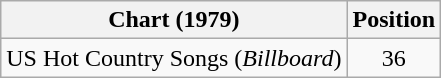<table class="wikitable">
<tr>
<th>Chart (1979)</th>
<th>Position</th>
</tr>
<tr>
<td>US Hot Country Songs (<em>Billboard</em>)</td>
<td align="center">36</td>
</tr>
</table>
